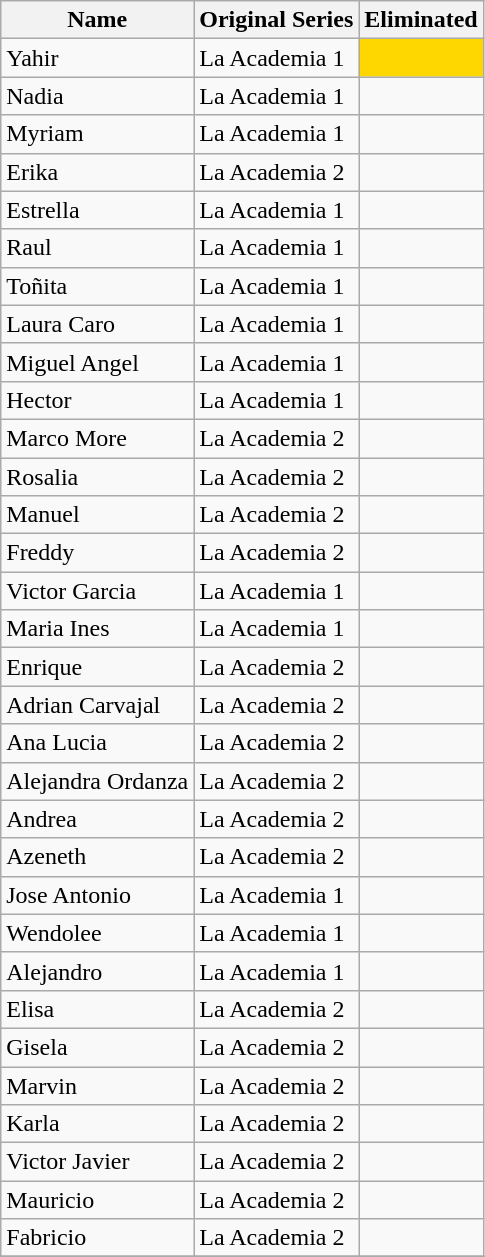<table class="wikitable sortable">
<tr>
<th>Name</th>
<th>Original Series</th>
<th>Eliminated</th>
</tr>
<tr>
<td>Yahir</td>
<td>La Academia 1</td>
<td bgcolor="gold"></td>
</tr>
<tr>
<td>Nadia</td>
<td>La Academia 1</td>
<td></td>
</tr>
<tr>
<td>Myriam</td>
<td>La Academia 1</td>
<td></td>
</tr>
<tr>
<td>Erika</td>
<td>La Academia 2</td>
<td></td>
</tr>
<tr>
<td>Estrella</td>
<td>La Academia 1</td>
<td></td>
</tr>
<tr>
<td>Raul</td>
<td>La Academia 1</td>
<td></td>
</tr>
<tr>
<td>Toñita</td>
<td>La Academia 1</td>
<td></td>
</tr>
<tr>
<td>Laura Caro</td>
<td>La Academia 1</td>
<td></td>
</tr>
<tr>
<td>Miguel Angel</td>
<td>La Academia 1</td>
<td></td>
</tr>
<tr>
<td>Hector</td>
<td>La Academia 1</td>
<td></td>
</tr>
<tr>
<td>Marco More</td>
<td>La Academia 2</td>
<td></td>
</tr>
<tr>
<td>Rosalia</td>
<td>La Academia 2</td>
<td></td>
</tr>
<tr>
<td>Manuel</td>
<td>La Academia 2</td>
<td></td>
</tr>
<tr>
<td>Freddy</td>
<td>La Academia 2</td>
<td></td>
</tr>
<tr>
<td>Victor Garcia</td>
<td>La Academia 1</td>
<td></td>
</tr>
<tr>
<td>Maria Ines</td>
<td>La Academia 1</td>
<td></td>
</tr>
<tr>
<td>Enrique</td>
<td>La Academia 2</td>
<td></td>
</tr>
<tr>
<td>Adrian Carvajal</td>
<td>La Academia 2</td>
<td></td>
</tr>
<tr>
<td>Ana Lucia</td>
<td>La Academia 2</td>
<td></td>
</tr>
<tr>
<td>Alejandra Ordanza</td>
<td>La Academia 2</td>
<td></td>
</tr>
<tr>
<td>Andrea</td>
<td>La Academia 2</td>
<td></td>
</tr>
<tr>
<td>Azeneth</td>
<td>La Academia 2</td>
<td></td>
</tr>
<tr>
<td>Jose Antonio</td>
<td>La Academia 1</td>
<td></td>
</tr>
<tr>
<td>Wendolee</td>
<td>La Academia 1</td>
<td></td>
</tr>
<tr>
<td>Alejandro</td>
<td>La Academia 1</td>
<td></td>
</tr>
<tr>
<td>Elisa</td>
<td>La Academia 2</td>
<td></td>
</tr>
<tr>
<td>Gisela</td>
<td>La Academia 2</td>
<td></td>
</tr>
<tr>
<td>Marvin</td>
<td>La Academia 2</td>
<td></td>
</tr>
<tr>
<td>Karla</td>
<td>La Academia 2</td>
<td></td>
</tr>
<tr>
<td>Victor Javier</td>
<td>La Academia 2</td>
<td></td>
</tr>
<tr>
<td>Mauricio</td>
<td>La Academia 2</td>
<td></td>
</tr>
<tr>
<td>Fabricio</td>
<td>La Academia 2</td>
<td></td>
</tr>
<tr>
</tr>
</table>
